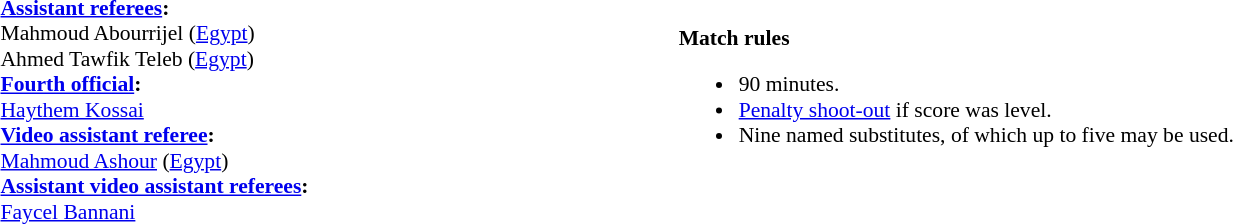<table style="width:100%;font-size:90%">
<tr>
<td><br><strong><a href='#'>Assistant referees</a>:</strong>
<br>Mahmoud Abourrijel (<a href='#'>Egypt</a>)
<br>Ahmed Tawfik Teleb (<a href='#'>Egypt</a>)
<br><strong><a href='#'>Fourth official</a>:</strong>
<br><a href='#'>Haythem Kossai</a>
<br><strong><a href='#'>Video assistant referee</a>:</strong>
<br><a href='#'>Mahmoud Ashour</a> (<a href='#'>Egypt</a>)
<br><strong><a href='#'>Assistant video assistant referees</a>:</strong>
<br><a href='#'>Faycel Bannani</a></td>
<td><strong>Match rules</strong><br><ul><li>90 minutes.</li><li><a href='#'>Penalty shoot-out</a> if score was level.</li><li>Nine named substitutes, of which up to five may be used.</li></ul></td>
</tr>
</table>
